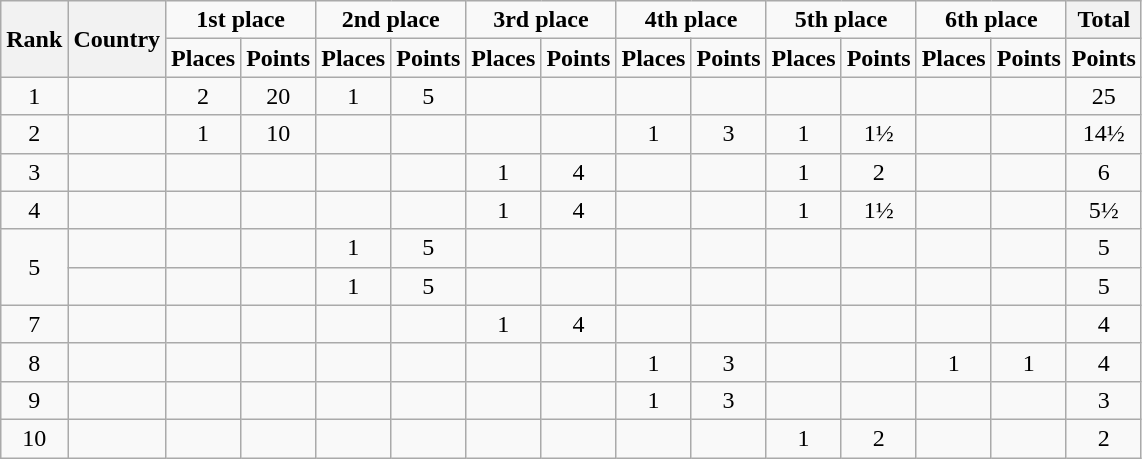<table class="wikitable" style="text-align:center">
<tr>
<th rowspan=2>Rank</th>
<th rowspan=2>Country</th>
<td colspan=2><strong>1st place</strong></td>
<td colspan=2><strong>2nd place</strong></td>
<td colspan=2><strong>3rd place</strong></td>
<td colspan=2><strong>4th place</strong></td>
<td colspan=2><strong>5th place</strong></td>
<td colspan=2><strong>6th place</strong></td>
<th colspan=2>Total</th>
</tr>
<tr>
<td><strong>Places</strong></td>
<td><strong>Points</strong></td>
<td><strong>Places</strong></td>
<td><strong>Points</strong></td>
<td><strong>Places</strong></td>
<td><strong>Points</strong></td>
<td><strong>Places</strong></td>
<td><strong>Points</strong></td>
<td><strong>Places</strong></td>
<td><strong>Points</strong></td>
<td><strong>Places</strong></td>
<td><strong>Points</strong></td>
<td><strong>Points</strong></td>
</tr>
<tr>
<td>1</td>
<td style="text-align:left"></td>
<td>2</td>
<td>20</td>
<td>1</td>
<td>5</td>
<td></td>
<td></td>
<td></td>
<td></td>
<td></td>
<td></td>
<td></td>
<td></td>
<td>25</td>
</tr>
<tr>
<td>2</td>
<td style="text-align:left"></td>
<td>1</td>
<td>10</td>
<td></td>
<td></td>
<td></td>
<td></td>
<td>1</td>
<td>3</td>
<td>1</td>
<td>1½</td>
<td></td>
<td></td>
<td>14½</td>
</tr>
<tr>
<td>3</td>
<td style="text-align:left"></td>
<td></td>
<td></td>
<td></td>
<td></td>
<td>1</td>
<td>4</td>
<td></td>
<td></td>
<td>1</td>
<td>2</td>
<td></td>
<td></td>
<td>6</td>
</tr>
<tr>
<td>4</td>
<td style="text-align:left"></td>
<td></td>
<td></td>
<td></td>
<td></td>
<td>1</td>
<td>4</td>
<td></td>
<td></td>
<td>1</td>
<td>1½</td>
<td></td>
<td></td>
<td>5½</td>
</tr>
<tr>
<td rowspan=2>5</td>
<td style="text-align:left"></td>
<td></td>
<td></td>
<td>1</td>
<td>5</td>
<td></td>
<td></td>
<td></td>
<td></td>
<td></td>
<td></td>
<td></td>
<td></td>
<td>5</td>
</tr>
<tr>
<td style="text-align:left"></td>
<td></td>
<td></td>
<td>1</td>
<td>5</td>
<td></td>
<td></td>
<td></td>
<td></td>
<td></td>
<td></td>
<td></td>
<td></td>
<td>5</td>
</tr>
<tr>
<td>7</td>
<td style="text-align:left"></td>
<td></td>
<td></td>
<td></td>
<td></td>
<td>1</td>
<td>4</td>
<td></td>
<td></td>
<td></td>
<td></td>
<td></td>
<td></td>
<td>4</td>
</tr>
<tr>
<td>8</td>
<td style="text-align:left"></td>
<td></td>
<td></td>
<td></td>
<td></td>
<td></td>
<td></td>
<td>1</td>
<td>3</td>
<td></td>
<td></td>
<td>1</td>
<td>1</td>
<td>4</td>
</tr>
<tr>
<td>9</td>
<td style="text-align:left"></td>
<td></td>
<td></td>
<td></td>
<td></td>
<td></td>
<td></td>
<td>1</td>
<td>3</td>
<td></td>
<td></td>
<td></td>
<td></td>
<td>3</td>
</tr>
<tr>
<td>10</td>
<td style="text-align:left"></td>
<td></td>
<td></td>
<td></td>
<td></td>
<td></td>
<td></td>
<td></td>
<td></td>
<td>1</td>
<td>2</td>
<td></td>
<td></td>
<td>2</td>
</tr>
</table>
